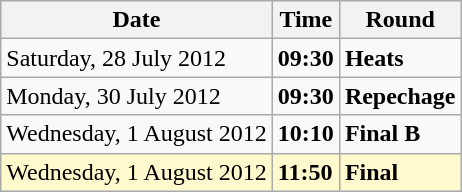<table class="wikitable">
<tr>
<th>Date</th>
<th>Time</th>
<th>Round</th>
</tr>
<tr>
<td>Saturday, 28 July 2012</td>
<td><strong>09:30</strong></td>
<td><strong>Heats</strong></td>
</tr>
<tr>
<td>Monday, 30 July 2012</td>
<td><strong>09:30</strong></td>
<td><strong>Repechage</strong></td>
</tr>
<tr>
<td>Wednesday, 1 August 2012</td>
<td><strong>10:10</strong></td>
<td><strong>Final B</strong></td>
</tr>
<tr>
<td style=background:lemonchiffon>Wednesday, 1 August 2012</td>
<td style=background:lemonchiffon><strong>11:50</strong></td>
<td style=background:lemonchiffon><strong>Final</strong></td>
</tr>
</table>
